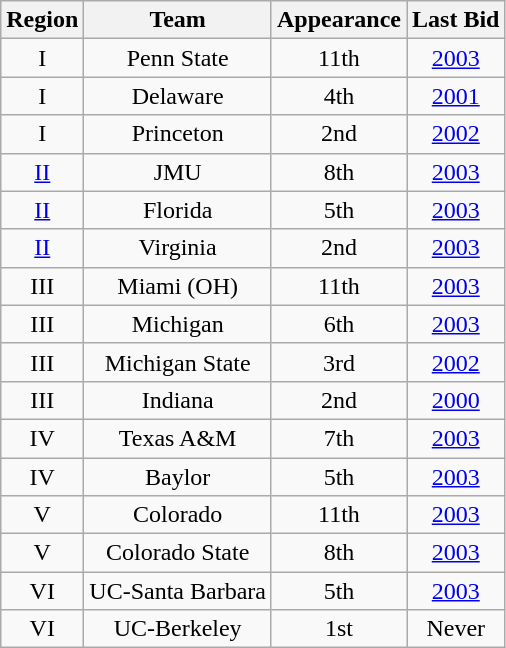<table class="wikitable sortable" style="text-align:center">
<tr>
<th>Region</th>
<th>Team</th>
<th>Appearance</th>
<th>Last Bid</th>
</tr>
<tr>
<td>I</td>
<td>Penn State</td>
<td>11th</td>
<td><a href='#'>2003</a></td>
</tr>
<tr>
<td>I</td>
<td>Delaware</td>
<td>4th</td>
<td><a href='#'>2001</a></td>
</tr>
<tr>
<td>I</td>
<td>Princeton</td>
<td>2nd</td>
<td><a href='#'>2002</a></td>
</tr>
<tr>
<td><a href='#'>II</a></td>
<td>JMU</td>
<td>8th</td>
<td><a href='#'>2003</a></td>
</tr>
<tr>
<td><a href='#'>II</a></td>
<td>Florida</td>
<td>5th</td>
<td><a href='#'>2003</a></td>
</tr>
<tr>
<td><a href='#'>II</a></td>
<td>Virginia</td>
<td>2nd</td>
<td><a href='#'>2003</a></td>
</tr>
<tr>
<td>III</td>
<td>Miami (OH)</td>
<td>11th</td>
<td><a href='#'>2003</a></td>
</tr>
<tr>
<td>III</td>
<td>Michigan</td>
<td>6th</td>
<td><a href='#'>2003</a></td>
</tr>
<tr>
<td>III</td>
<td>Michigan State</td>
<td>3rd</td>
<td><a href='#'>2002</a></td>
</tr>
<tr>
<td>III</td>
<td>Indiana</td>
<td>2nd</td>
<td><a href='#'>2000</a></td>
</tr>
<tr>
<td>IV</td>
<td>Texas A&M</td>
<td>7th</td>
<td><a href='#'>2003</a></td>
</tr>
<tr>
<td>IV</td>
<td>Baylor</td>
<td>5th</td>
<td><a href='#'>2003</a></td>
</tr>
<tr>
<td>V</td>
<td>Colorado</td>
<td>11th</td>
<td><a href='#'>2003</a></td>
</tr>
<tr>
<td>V</td>
<td>Colorado State</td>
<td>8th</td>
<td><a href='#'>2003</a></td>
</tr>
<tr>
<td>VI</td>
<td>UC-Santa Barbara</td>
<td>5th</td>
<td><a href='#'>2003</a></td>
</tr>
<tr>
<td>VI</td>
<td>UC-Berkeley</td>
<td>1st</td>
<td>Never</td>
</tr>
</table>
